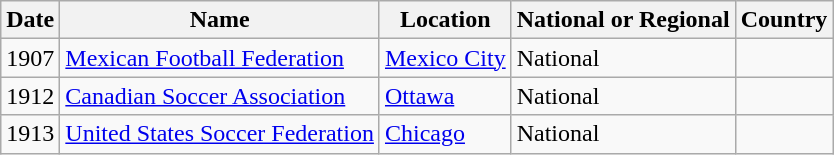<table class="sortable wikitable">
<tr>
<th>Date</th>
<th>Name</th>
<th>Location</th>
<th>National or Regional</th>
<th>Country</th>
</tr>
<tr>
<td>1907</td>
<td><a href='#'>Mexican Football Federation</a></td>
<td><a href='#'>Mexico City</a></td>
<td>National</td>
<td></td>
</tr>
<tr>
<td>1912</td>
<td><a href='#'>Canadian Soccer Association</a></td>
<td><a href='#'>Ottawa</a></td>
<td>National</td>
<td></td>
</tr>
<tr>
<td>1913</td>
<td><a href='#'>United States Soccer Federation</a></td>
<td><a href='#'>Chicago</a></td>
<td>National</td>
<td></td>
</tr>
</table>
